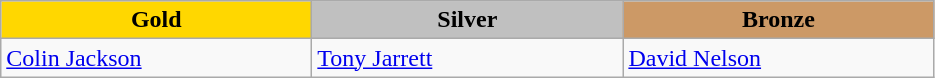<table class="wikitable" style="text-align:left">
<tr align="center">
<td width=200 bgcolor=gold><strong>Gold</strong></td>
<td width=200 bgcolor=silver><strong>Silver</strong></td>
<td width=200 bgcolor=CC9966><strong>Bronze</strong></td>
</tr>
<tr>
<td><a href='#'>Colin Jackson</a><br><em></em></td>
<td><a href='#'>Tony Jarrett</a><br><em></em></td>
<td><a href='#'>David Nelson</a><br><em></em></td>
</tr>
</table>
